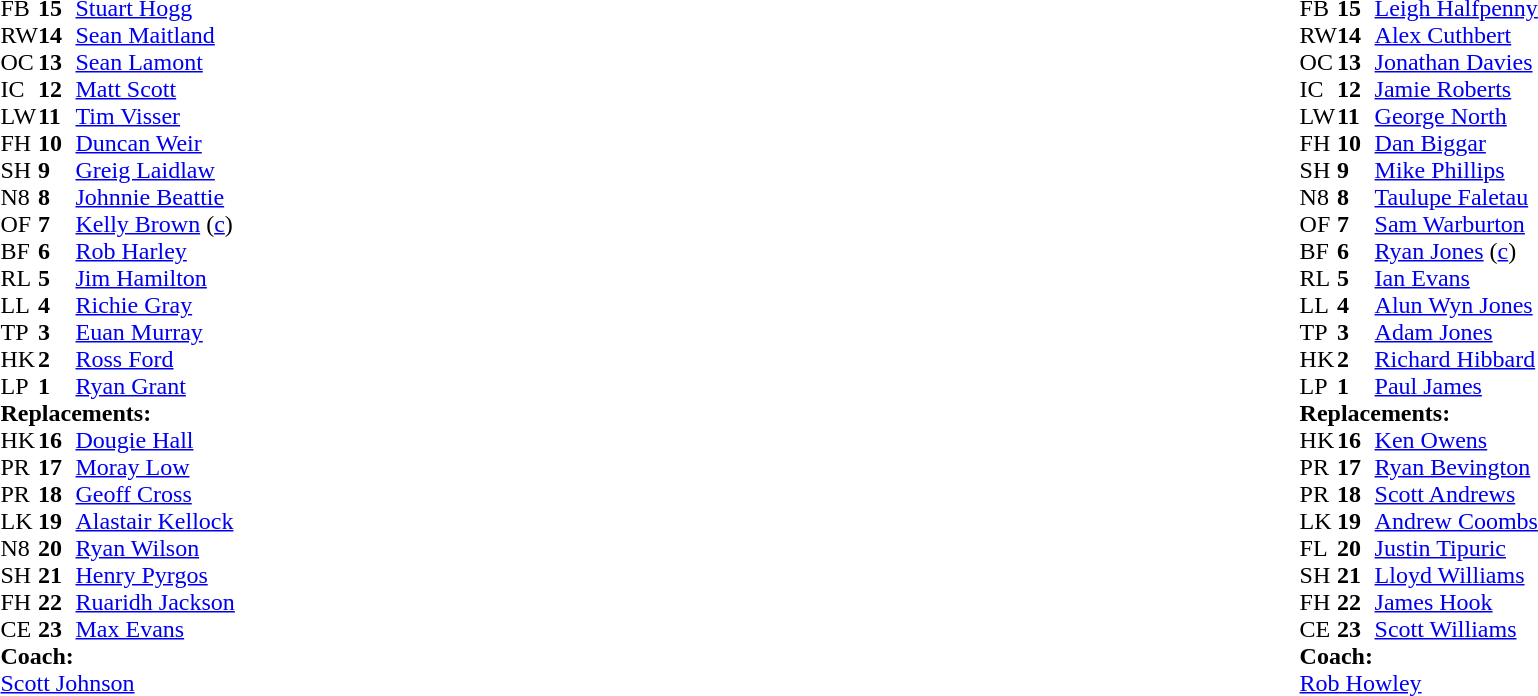<table style="width:100%">
<tr>
<td style="vertical-align:top;width:50%"><br><table cellspacing="0" cellpadding="0">
<tr>
<th width="25"></th>
<th width="25"></th>
</tr>
<tr>
<td>FB</td>
<td><strong>15</strong></td>
<td><a href='#'>Stuart Hogg</a></td>
</tr>
<tr>
<td>RW</td>
<td><strong>14</strong></td>
<td><a href='#'>Sean Maitland</a></td>
</tr>
<tr>
<td>OC</td>
<td><strong>13</strong></td>
<td><a href='#'>Sean Lamont</a></td>
</tr>
<tr>
<td>IC</td>
<td><strong>12</strong></td>
<td><a href='#'>Matt Scott</a></td>
</tr>
<tr>
<td>LW</td>
<td><strong>11</strong></td>
<td><a href='#'>Tim Visser</a></td>
</tr>
<tr>
<td>FH</td>
<td><strong>10</strong></td>
<td><a href='#'>Duncan Weir</a></td>
<td></td>
<td></td>
</tr>
<tr>
<td>SH</td>
<td><strong>9</strong></td>
<td><a href='#'>Greig Laidlaw</a></td>
</tr>
<tr>
<td>N8</td>
<td><strong>8</strong></td>
<td><a href='#'>Johnnie Beattie</a></td>
<td></td>
<td></td>
</tr>
<tr>
<td>OF</td>
<td><strong>7</strong></td>
<td><a href='#'>Kelly Brown</a> (<a href='#'>c</a>)</td>
</tr>
<tr>
<td>BF</td>
<td><strong>6</strong></td>
<td><a href='#'>Rob Harley</a></td>
</tr>
<tr>
<td>RL</td>
<td><strong>5</strong></td>
<td><a href='#'>Jim Hamilton</a></td>
</tr>
<tr>
<td>LL</td>
<td><strong>4</strong></td>
<td><a href='#'>Richie Gray</a></td>
<td></td>
<td></td>
</tr>
<tr>
<td>TP</td>
<td><strong>3</strong></td>
<td><a href='#'>Euan Murray</a></td>
<td></td>
<td></td>
</tr>
<tr>
<td>HK</td>
<td><strong>2</strong></td>
<td><a href='#'>Ross Ford</a></td>
</tr>
<tr>
<td>LP</td>
<td><strong>1</strong></td>
<td><a href='#'>Ryan Grant</a></td>
</tr>
<tr>
<td colspan=3><strong>Replacements:</strong></td>
</tr>
<tr>
<td>HK</td>
<td><strong>16</strong></td>
<td><a href='#'>Dougie Hall</a></td>
</tr>
<tr>
<td>PR</td>
<td><strong>17</strong></td>
<td><a href='#'>Moray Low</a></td>
</tr>
<tr>
<td>PR</td>
<td><strong>18</strong></td>
<td><a href='#'>Geoff Cross</a></td>
<td></td>
<td></td>
</tr>
<tr>
<td>LK</td>
<td><strong>19</strong></td>
<td><a href='#'>Alastair Kellock</a></td>
<td></td>
<td></td>
</tr>
<tr>
<td>N8</td>
<td><strong>20</strong></td>
<td><a href='#'>Ryan Wilson</a></td>
<td></td>
<td></td>
</tr>
<tr>
<td>SH</td>
<td><strong>21</strong></td>
<td><a href='#'>Henry Pyrgos</a></td>
</tr>
<tr>
<td>FH</td>
<td><strong>22</strong></td>
<td><a href='#'>Ruaridh Jackson</a></td>
<td></td>
<td></td>
</tr>
<tr>
<td>CE</td>
<td><strong>23</strong></td>
<td><a href='#'>Max Evans</a></td>
</tr>
<tr>
<td colspan=3><strong>Coach:</strong></td>
</tr>
<tr>
<td colspan="4"> <a href='#'>Scott Johnson</a></td>
</tr>
</table>
</td>
<td valign="top"></td>
<td style="vertical-align:top;width:50%"><br><table cellspacing="0" cellpadding="0" style="margin:auto">
<tr>
<th width="25"></th>
<th width="25"></th>
</tr>
<tr>
<td>FB</td>
<td><strong>15</strong></td>
<td><a href='#'>Leigh Halfpenny</a></td>
</tr>
<tr>
<td>RW</td>
<td><strong>14</strong></td>
<td><a href='#'>Alex Cuthbert</a></td>
</tr>
<tr>
<td>OC</td>
<td><strong>13</strong></td>
<td><a href='#'>Jonathan Davies</a></td>
</tr>
<tr>
<td>IC</td>
<td><strong>12</strong></td>
<td><a href='#'>Jamie Roberts</a></td>
<td></td>
<td></td>
</tr>
<tr>
<td>LW</td>
<td><strong>11</strong></td>
<td><a href='#'>George North</a></td>
</tr>
<tr>
<td>FH</td>
<td><strong>10</strong></td>
<td><a href='#'>Dan Biggar</a></td>
</tr>
<tr>
<td>SH</td>
<td><strong>9</strong></td>
<td><a href='#'>Mike Phillips</a></td>
<td></td>
<td></td>
</tr>
<tr>
<td>N8</td>
<td><strong>8</strong></td>
<td><a href='#'>Taulupe Faletau</a></td>
<td></td>
<td></td>
</tr>
<tr>
<td>OF</td>
<td><strong>7</strong></td>
<td><a href='#'>Sam Warburton</a></td>
</tr>
<tr>
<td>BF</td>
<td><strong>6</strong></td>
<td><a href='#'>Ryan Jones</a> (<a href='#'>c</a>)</td>
<td></td>
<td></td>
</tr>
<tr>
<td>RL</td>
<td><strong>5</strong></td>
<td><a href='#'>Ian Evans</a></td>
</tr>
<tr>
<td>LL</td>
<td><strong>4</strong></td>
<td><a href='#'>Alun Wyn Jones</a></td>
</tr>
<tr>
<td>TP</td>
<td><strong>3</strong></td>
<td><a href='#'>Adam Jones</a></td>
</tr>
<tr>
<td>HK</td>
<td><strong>2</strong></td>
<td><a href='#'>Richard Hibbard</a></td>
<td></td>
<td></td>
</tr>
<tr>
<td>LP</td>
<td><strong>1</strong></td>
<td><a href='#'>Paul James</a></td>
<td></td>
</tr>
<tr>
<td colspan=3><strong>Replacements:</strong></td>
</tr>
<tr>
<td>HK</td>
<td><strong>16</strong></td>
<td><a href='#'>Ken Owens</a></td>
<td></td>
<td></td>
</tr>
<tr>
<td>PR</td>
<td><strong>17</strong></td>
<td><a href='#'>Ryan Bevington</a></td>
<td></td>
<td></td>
</tr>
<tr>
<td>PR</td>
<td><strong>18</strong></td>
<td><a href='#'>Scott Andrews</a></td>
</tr>
<tr>
<td>LK</td>
<td><strong>19</strong></td>
<td><a href='#'>Andrew Coombs</a></td>
</tr>
<tr>
<td>FL</td>
<td><strong>20</strong></td>
<td><a href='#'>Justin Tipuric</a></td>
<td></td>
<td></td>
</tr>
<tr>
<td>SH</td>
<td><strong>21</strong></td>
<td><a href='#'>Lloyd Williams</a></td>
<td></td>
<td></td>
</tr>
<tr>
<td>FH</td>
<td><strong>22</strong></td>
<td><a href='#'>James Hook</a></td>
</tr>
<tr>
<td>CE</td>
<td><strong>23</strong></td>
<td><a href='#'>Scott Williams</a></td>
<td></td>
<td></td>
</tr>
<tr>
<td colspan=3><strong>Coach:</strong></td>
</tr>
<tr>
<td colspan="4"> <a href='#'>Rob Howley</a></td>
</tr>
</table>
</td>
</tr>
</table>
